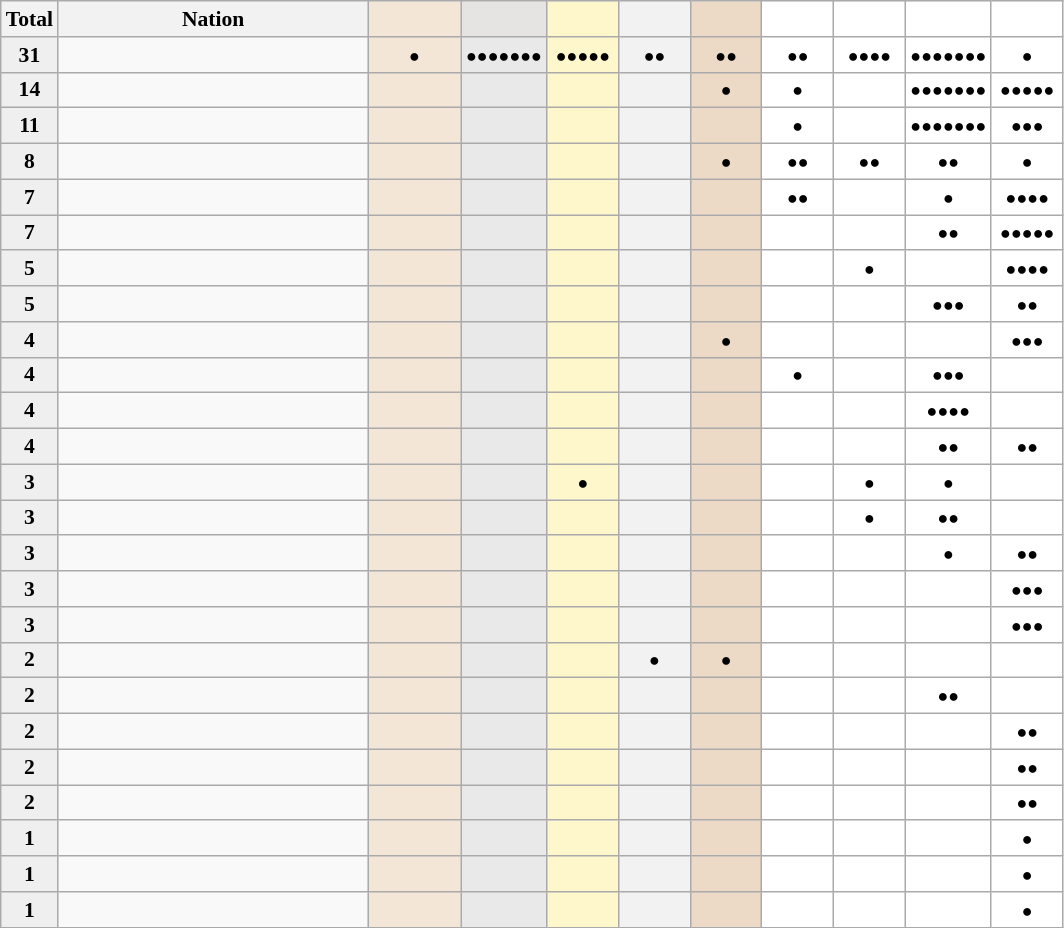<table class="sortable wikitable" style="font-size:90%">
<tr>
<th width="30">Total</th>
<th width="200">Nation</th>
<th width="55" style="background:#F3E6D7;"></th>
<th width="41" style="background:#E5E4E2;"></th>
<th width="41" style="background:#fff7cc;"></th>
<th width="41" style="background:#f2f2f2;"></th>
<th width="41" style="background:#ecd9c6;"></th>
<th width="41" style="background:#fff;"></th>
<th width="41" style="background:#fff;"></th>
<th width="41" style="background:#fff;"></th>
<th width="41" style="background:#fff;"></th>
</tr>
<tr align="center">
<td style="background:#efefef;"><strong>31</strong></td>
<td align="left"></td>
<td style="background:#F3E6D7;"> <small>●</small></td>
<td style="background:#E9E9E9;"> <small>●●●●●●●</small></td>
<td style="background:#fff7cc;"> <small>●●●●●</small></td>
<td style="background:#f2f2f2;"> <small>●●</small></td>
<td style="background:#ecd9c6;"> <small>●●</small></td>
<td style="background:#fff;"> <small>●●</small></td>
<td style="background:#fff;"> <small>●●●●</small></td>
<td style="background:#fff;"> <small>●●●●●●●</small></td>
<td style="background:#fff;"> <small>●</small></td>
</tr>
<tr align="center">
<td style="background:#efefef;"><strong>14</strong></td>
<td align="left"></td>
<td style="background:#F3E6D7;"> <small> </small></td>
<td style="background:#E9E9E9;"> <small> </small></td>
<td style="background:#fff7cc;"> <small> </small></td>
<td style="background:#f2f2f2;"> <small> </small></td>
<td style="background:#ecd9c6;"> <small>●</small></td>
<td style="background:#fff;"> <small>●</small></td>
<td style="background:#fff;"> <small> </small></td>
<td style="background:#fff;"> <small>●●●●●●●</small></td>
<td style="background:#fff;"> <small>●●●●●</small></td>
</tr>
<tr align="center">
<td style="background:#efefef;"><strong>11</strong></td>
<td align="left"></td>
<td style="background:#F3E6D7;"> <small> </small></td>
<td style="background:#E9E9E9;"> <small> </small></td>
<td style="background:#fff7cc;"> <small> </small></td>
<td style="background:#f2f2f2;"> <small> </small></td>
<td style="background:#ecd9c6;"> <small></small></td>
<td style="background:#fff;"> <small>●</small></td>
<td style="background:#fff;"> <small> </small></td>
<td style="background:#fff;"> <small>●●●●●●●</small></td>
<td style="background:#fff;"> <small>●●●</small></td>
</tr>
<tr align="center">
<td style="background:#efefef;"><strong>8</strong></td>
<td align="left"></td>
<td style="background:#F3E6D7;"> <small> </small></td>
<td style="background:#E9E9E9;"> <small> </small></td>
<td style="background:#fff7cc;"> <small> </small></td>
<td style="background:#f2f2f2;"> <small> </small></td>
<td style="background:#ecd9c6;"> <small>●</small></td>
<td style="background:#fff;"> <small>●●</small></td>
<td style="background:#fff;"> <small>●●</small></td>
<td style="background:#fff;"> <small>●●</small></td>
<td style="background:#fff;"> <small>●</small></td>
</tr>
<tr align="center">
<td style="background:#efefef;"><strong>7</strong></td>
<td align="left"></td>
<td style="background:#F3E6D7;"> <small> </small></td>
<td style="background:#E9E9E9;"> <small> </small></td>
<td style="background:#fff7cc;"> <small> </small></td>
<td style="background:#f2f2f2;"> <small> </small></td>
<td style="background:#ecd9c6;"> <small></small></td>
<td style="background:#fff;"> <small>●●</small></td>
<td style="background:#fff;"> <small> </small></td>
<td style="background:#fff;"> <small>●</small></td>
<td style="background:#fff;"> <small>●●●●</small></td>
</tr>
<tr align="center">
<td style="background:#efefef;"><strong>7</strong></td>
<td align="left"></td>
<td style="background:#F3E6D7;"> <small> </small></td>
<td style="background:#E9E9E9;"> <small> </small></td>
<td style="background:#fff7cc;"> <small> </small></td>
<td style="background:#f2f2f2;"> <small> </small></td>
<td style="background:#ecd9c6;"> <small></small></td>
<td style="background:#fff;"> <small> </small></td>
<td style="background:#fff;"> <small> </small></td>
<td style="background:#fff;"> <small>●●</small></td>
<td style="background:#fff;"> <small>●●●●●</small></td>
</tr>
<tr align="center">
<td style="background:#efefef;"><strong>5</strong></td>
<td align="left"></td>
<td style="background:#F3E6D7;"> <small> </small></td>
<td style="background:#E9E9E9;"> <small> </small></td>
<td style="background:#fff7cc;"> <small> </small></td>
<td style="background:#f2f2f2;"> <small> </small></td>
<td style="background:#ecd9c6;"> <small></small></td>
<td style="background:#fff;"> <small> </small></td>
<td style="background:#fff;"> <small>●</small></td>
<td style="background:#fff;"> <small> </small></td>
<td style="background:#fff;"> <small>●●●●</small></td>
</tr>
<tr align="center">
<td style="background:#efefef;"><strong>5</strong></td>
<td align="left"></td>
<td style="background:#F3E6D7;"> <small> </small></td>
<td style="background:#E9E9E9;"> <small> </small></td>
<td style="background:#fff7cc;"> <small> </small></td>
<td style="background:#f2f2f2;"> <small> </small></td>
<td style="background:#ecd9c6;"> <small></small></td>
<td style="background:#fff;"> <small> </small></td>
<td style="background:#fff;"> <small> </small></td>
<td style="background:#fff;"> <small>●●●</small></td>
<td style="background:#fff;"> <small>●●</small></td>
</tr>
<tr align="center">
<td style="background:#efefef;"><strong>4</strong></td>
<td align="left"></td>
<td style="background:#F3E6D7;"> <small> </small></td>
<td style="background:#E9E9E9;"> <small> </small></td>
<td style="background:#fff7cc;"> <small> </small></td>
<td style="background:#f2f2f2;"> <small> </small></td>
<td style="background:#ecd9c6;"> <small>●</small></td>
<td style="background:#fff;"> <small> </small></td>
<td style="background:#fff;"> <small> </small></td>
<td style="background:#fff;"> <small> </small></td>
<td style="background:#fff;"> <small>●●●</small></td>
</tr>
<tr align="center">
<td style="background:#efefef;"><strong>4</strong></td>
<td align="left"></td>
<td style="background:#F3E6D7;"> <small> </small></td>
<td style="background:#E9E9E9;"> <small> </small></td>
<td style="background:#fff7cc;"> <small> </small></td>
<td style="background:#f2f2f2;"> <small> </small></td>
<td style="background:#ecd9c6;"> <small></small></td>
<td style="background:#fff;"> <small>●</small></td>
<td style="background:#fff;"> <small> </small></td>
<td style="background:#fff;"> <small>●●●</small></td>
<td style="background:#fff;"> <small> </small></td>
</tr>
<tr align="center">
<td style="background:#efefef;"><strong>4</strong></td>
<td align="left"></td>
<td style="background:#F3E6D7;"> <small> </small></td>
<td style="background:#E9E9E9;"> <small> </small></td>
<td style="background:#fff7cc;"> <small> </small></td>
<td style="background:#f2f2f2;"> <small> </small></td>
<td style="background:#ecd9c6;"> <small></small></td>
<td style="background:#fff;"> <small> </small></td>
<td style="background:#fff;"> <small> </small></td>
<td style="background:#fff;"> <small>●●●●</small></td>
<td style="background:#fff;"> <small> </small></td>
</tr>
<tr align="center">
<td style="background:#efefef;"><strong>4</strong></td>
<td align="left"></td>
<td style="background:#F3E6D7;"> <small> </small></td>
<td style="background:#E9E9E9;"> <small> </small></td>
<td style="background:#fff7cc;"> <small> </small></td>
<td style="background:#f2f2f2;"> <small> </small></td>
<td style="background:#ecd9c6;"> <small></small></td>
<td style="background:#fff;"> <small> </small></td>
<td style="background:#fff;"> <small> </small></td>
<td style="background:#fff;"> <small>●●</small></td>
<td style="background:#fff;"> <small>●●</small></td>
</tr>
<tr align="center">
<td style="background:#efefef;"><strong>3</strong></td>
<td align="left"></td>
<td style="background:#F3E6D7;"> <small> </small></td>
<td style="background:#E9E9E9;"> <small> </small></td>
<td style="background:#fff7cc;"> <small>●</small></td>
<td style="background:#f2f2f2;"> <small> </small></td>
<td style="background:#ecd9c6;"> <small></small></td>
<td style="background:#fff;"> <small> </small></td>
<td style="background:#fff;"> <small>●</small></td>
<td style="background:#fff;"> <small>●</small></td>
<td style="background:#fff;"> <small> </small></td>
</tr>
<tr align="center">
<td style="background:#efefef;"><strong>3</strong></td>
<td align="left"></td>
<td style="background:#F3E6D7;"> <small> </small></td>
<td style="background:#E9E9E9;"> <small> </small></td>
<td style="background:#fff7cc;"> <small> </small></td>
<td style="background:#f2f2f2;"> <small> </small></td>
<td style="background:#ecd9c6;"> <small></small></td>
<td style="background:#fff;"> <small> </small></td>
<td style="background:#fff;"> <small>●</small></td>
<td style="background:#fff;"> <small>●●</small></td>
<td style="background:#fff;"> <small> </small></td>
</tr>
<tr align="center">
<td style="background:#efefef;"><strong>3</strong></td>
<td align="left"></td>
<td style="background:#F3E6D7;"> <small> </small></td>
<td style="background:#E9E9E9;"> <small> </small></td>
<td style="background:#fff7cc;"> <small> </small></td>
<td style="background:#f2f2f2;"> <small> </small></td>
<td style="background:#ecd9c6;"> <small></small></td>
<td style="background:#fff;"> <small> </small></td>
<td style="background:#fff;"> <small> </small></td>
<td style="background:#fff;"> <small>●</small></td>
<td style="background:#fff;"> <small>●●</small></td>
</tr>
<tr align="center">
<td style="background:#efefef;"><strong>3</strong></td>
<td align="left"></td>
<td style="background:#F3E6D7;"> <small> </small></td>
<td style="background:#E9E9E9;"> <small> </small></td>
<td style="background:#fff7cc;"> <small> </small></td>
<td style="background:#f2f2f2;"> <small> </small></td>
<td style="background:#ecd9c6;"> <small></small></td>
<td style="background:#fff;"> <small> </small></td>
<td style="background:#fff;"> <small> </small></td>
<td style="background:#fff;"> <small> </small></td>
<td style="background:#fff;"> <small>●●●</small></td>
</tr>
<tr align="center">
<td style="background:#efefef;"><strong>3</strong></td>
<td align="left"></td>
<td style="background:#F3E6D7;"> <small> </small></td>
<td style="background:#E9E9E9;"> <small> </small></td>
<td style="background:#fff7cc;"> <small> </small></td>
<td style="background:#f2f2f2;"> <small> </small></td>
<td style="background:#ecd9c6;"> <small></small></td>
<td style="background:#fff;"> <small> </small></td>
<td style="background:#fff;"> <small> </small></td>
<td style="background:#fff;"> <small> </small></td>
<td style="background:#fff;"> <small>●●●</small></td>
</tr>
<tr align="center">
<td style="background:#efefef;"><strong>2</strong></td>
<td align="left"></td>
<td style="background:#F3E6D7;"> <small> </small></td>
<td style="background:#E9E9E9;"> <small> </small></td>
<td style="background:#fff7cc;"> <small> </small></td>
<td style="background:#f2f2f2;"> <small>●</small></td>
<td style="background:#ecd9c6;"> <small>●</small></td>
<td style="background:#fff;"> <small> </small></td>
<td style="background:#fff;"> <small> </small></td>
<td style="background:#fff;"> <small> </small></td>
<td style="background:#fff;"> <small> </small></td>
</tr>
<tr align="center">
<td style="background:#efefef;"><strong>2</strong></td>
<td align="left"></td>
<td style="background:#F3E6D7;"> <small> </small></td>
<td style="background:#E9E9E9;"> <small> </small></td>
<td style="background:#fff7cc;"> <small> </small></td>
<td style="background:#f2f2f2;"> <small> </small></td>
<td style="background:#ecd9c6;"> <small></small></td>
<td style="background:#fff;"> <small> </small></td>
<td style="background:#fff;"> <small> </small></td>
<td style="background:#fff;"> <small>●●</small></td>
<td style="background:#fff;"> <small> </small></td>
</tr>
<tr align="center">
<td style="background:#efefef;"><strong>2</strong></td>
<td align="left"></td>
<td style="background:#F3E6D7;"> <small> </small></td>
<td style="background:#E9E9E9;"> <small> </small></td>
<td style="background:#fff7cc;"> <small> </small></td>
<td style="background:#f2f2f2;"> <small> </small></td>
<td style="background:#ecd9c6;"> <small></small></td>
<td style="background:#fff;"> <small> </small></td>
<td style="background:#fff;"> <small> </small></td>
<td style="background:#fff;"> <small> </small></td>
<td style="background:#fff;"> <small>●●</</small></td>
</tr>
<tr align="center">
<td style="background:#efefef;"><strong>2</strong></td>
<td align="left"></td>
<td style="background:#F3E6D7;"> <small> </small></td>
<td style="background:#E9E9E9;"> <small> </small></td>
<td style="background:#fff7cc;"> <small> </small></td>
<td style="background:#f2f2f2;"> <small> </small></td>
<td style="background:#ecd9c6;"> <small></small></td>
<td style="background:#fff;"> <small> </small></td>
<td style="background:#fff;"> <small> </small></td>
<td style="background:#fff;"> <small> </small></td>
<td style="background:#fff;"> <small>●●</small></td>
</tr>
<tr align="center">
<td style="background:#efefef;"><strong>2</strong></td>
<td align="left"></td>
<td style="background:#F3E6D7;"> <small> </small></td>
<td style="background:#E9E9E9;"> <small> </small></td>
<td style="background:#fff7cc;"> <small> </small></td>
<td style="background:#f2f2f2;"> <small> </small></td>
<td style="background:#ecd9c6;"> <small></small></td>
<td style="background:#fff;"> <small> </small></td>
<td style="background:#fff;"> <small> </small></td>
<td style="background:#fff;"> <small> </small></td>
<td style="background:#fff;"> <small>●●</small></td>
</tr>
<tr align="center">
<td style="background:#efefef;"><strong>1</strong></td>
<td align="left"></td>
<td style="background:#F3E6D7;"> <small> </small></td>
<td style="background:#E9E9E9;"> <small> </small></td>
<td style="background:#fff7cc;"> <small> </small></td>
<td style="background:#f2f2f2;"> <small> </small></td>
<td style="background:#ecd9c6;"> <small></small></td>
<td style="background:#fff;"> <small> </small></td>
<td style="background:#fff;"> <small> </small></td>
<td style="background:#fff;"> <small> </small></td>
<td style="background:#fff;"> <small>●</small></td>
</tr>
<tr align="center">
<td style="background:#efefef;"><strong>1</strong></td>
<td align="left"></td>
<td style="background:#F3E6D7;"> <small> </small></td>
<td style="background:#E9E9E9;"> <small> </small></td>
<td style="background:#fff7cc;"> <small> </small></td>
<td style="background:#f2f2f2;"> <small> </small></td>
<td style="background:#ecd9c6;"> <small></small></td>
<td style="background:#fff;"> <small> </small></td>
<td style="background:#fff;"> <small> </small></td>
<td style="background:#fff;"> <small> </small></td>
<td style="background:#fff;"> <small>●</small></td>
</tr>
<tr align="center">
<td style="background:#efefef;"><strong>1</strong></td>
<td align="left"></td>
<td style="background:#F3E6D7;"> <small> </small></td>
<td style="background:#E9E9E9;"> <small> </small></td>
<td style="background:#fff7cc;"> <small> </small></td>
<td style="background:#f2f2f2;"> <small> </small></td>
<td style="background:#ecd9c6;"> <small></small></td>
<td style="background:#fff;"> <small> </small></td>
<td style="background:#fff;"> <small> </small></td>
<td style="background:#fff;"> <small> </small></td>
<td style="background:#fff;"> <small>●</small></td>
</tr>
</table>
